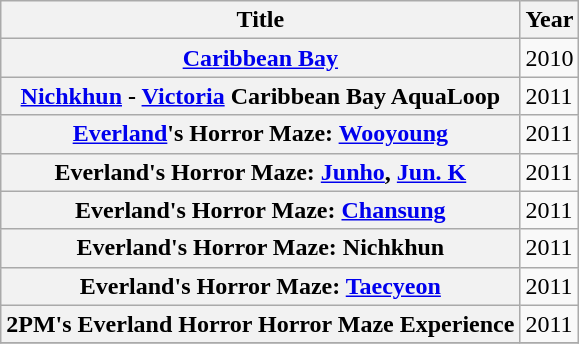<table class="wikitable plainrowheaders">
<tr>
<th>Title</th>
<th>Year</th>
</tr>
<tr>
<th scope="row"><a href='#'>Caribbean Bay</a></th>
<td>2010</td>
</tr>
<tr>
<th scope="row"><a href='#'>Nichkhun</a> - <a href='#'>Victoria</a> Caribbean Bay AquaLoop</th>
<td>2011</td>
</tr>
<tr>
<th scope="row"><a href='#'>Everland</a>'s Horror Maze: <a href='#'>Wooyoung</a></th>
<td>2011</td>
</tr>
<tr>
<th scope="row">Everland's Horror Maze: <a href='#'>Junho</a>, <a href='#'>Jun. K</a></th>
<td>2011</td>
</tr>
<tr>
<th scope="row">Everland's Horror Maze: <a href='#'>Chansung</a></th>
<td>2011</td>
</tr>
<tr>
<th scope="row">Everland's Horror Maze: Nichkhun</th>
<td>2011</td>
</tr>
<tr>
<th scope="row">Everland's Horror Maze: <a href='#'>Taecyeon</a></th>
<td>2011</td>
</tr>
<tr>
<th scope="row">2PM's Everland Horror Horror Maze Experience</th>
<td>2011</td>
</tr>
<tr>
</tr>
</table>
